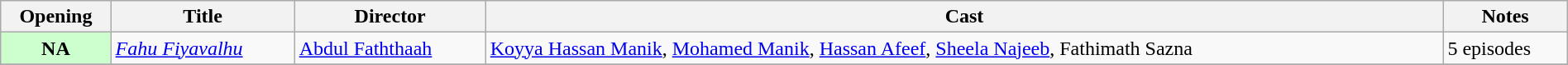<table class="wikitable plainrowheaders" width="100%">
<tr>
<th scope="col" colspan="2">Opening</th>
<th scope="col">Title</th>
<th scope="col">Director</th>
<th scope="col">Cast</th>
<th scope="col">Notes</th>
</tr>
<tr>
<td style="text-align:center; textcolor:#000; background:#cdfecd;" colspan="2"><strong>NA</strong></td>
<td><em><a href='#'>Fahu Fiyavalhu</a></em></td>
<td><a href='#'>Abdul Faththaah</a></td>
<td><a href='#'>Koyya Hassan Manik</a>, <a href='#'>Mohamed Manik</a>, <a href='#'>Hassan Afeef</a>, <a href='#'>Sheela Najeeb</a>, Fathimath Sazna</td>
<td>5 episodes</td>
</tr>
<tr>
</tr>
</table>
